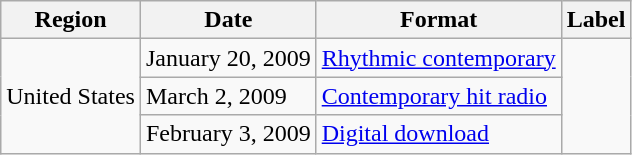<table class=wikitable>
<tr>
<th>Region</th>
<th>Date</th>
<th>Format</th>
<th>Label</th>
</tr>
<tr>
<td rowspan="3">United States</td>
<td>January 20, 2009</td>
<td><a href='#'>Rhythmic contemporary</a></td>
<td rowspan="3"></td>
</tr>
<tr>
<td>March 2, 2009</td>
<td><a href='#'>Contemporary hit radio</a></td>
</tr>
<tr>
<td>February 3, 2009</td>
<td><a href='#'>Digital download</a></td>
</tr>
</table>
